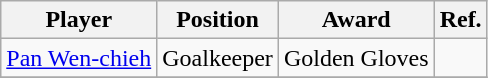<table class="wikitable">
<tr>
<th>Player</th>
<th>Position</th>
<th>Award</th>
<th>Ref.</th>
</tr>
<tr>
<td> <a href='#'>Pan Wen-chieh</a></td>
<td align="center">Goalkeeper</td>
<td align="center">Golden Gloves</td>
<td align="center"></td>
</tr>
<tr>
</tr>
</table>
